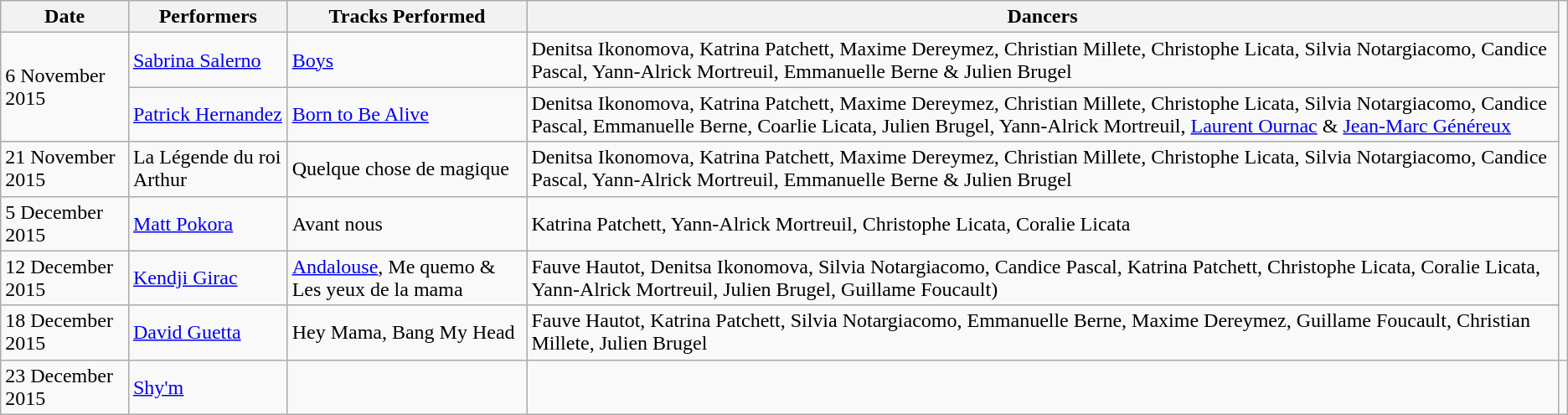<table class="wikitable">
<tr>
<th>Date</th>
<th>Performers</th>
<th>Tracks Performed</th>
<th>Dancers</th>
</tr>
<tr>
<td rowspan=2>6 November 2015</td>
<td><a href='#'>Sabrina Salerno</a></td>
<td><a href='#'>Boys</a></td>
<td>Denitsa Ikonomova, Katrina Patchett, Maxime Dereymez, Christian Millete, Christophe Licata, Silvia Notargiacomo, Candice Pascal, Yann-Alrick Mortreuil, Emmanuelle Berne & Julien Brugel</td>
</tr>
<tr>
<td><a href='#'>Patrick Hernandez</a></td>
<td><a href='#'>Born to Be Alive</a></td>
<td>Denitsa Ikonomova, Katrina Patchett, Maxime Dereymez, Christian Millete, Christophe Licata, Silvia Notargiacomo, Candice Pascal, Emmanuelle Berne, Coarlie Licata, Julien Brugel, Yann-Alrick Mortreuil, <a href='#'>Laurent Ournac</a> & <a href='#'>Jean-Marc Généreux</a></td>
</tr>
<tr>
<td rowspan=1>21 November 2015</td>
<td>La Légende du roi Arthur</td>
<td>Quelque chose de magique</td>
<td>Denitsa Ikonomova, Katrina Patchett, Maxime Dereymez, Christian Millete, Christophe Licata, Silvia Notargiacomo, Candice Pascal, Yann-Alrick Mortreuil, Emmanuelle Berne & Julien Brugel</td>
</tr>
<tr>
<td rowspan=1>5 December 2015</td>
<td><a href='#'>Matt Pokora</a></td>
<td>Avant nous</td>
<td>Katrina Patchett, Yann-Alrick Mortreuil, Christophe Licata, Coralie Licata</td>
</tr>
<tr>
<td rowspan=1>12 December 2015</td>
<td><a href='#'>Kendji Girac</a></td>
<td><a href='#'>Andalouse</a>, Me quemo & Les yeux de la mama</td>
<td>Fauve Hautot, Denitsa Ikonomova, Silvia Notargiacomo, Candice Pascal, Katrina Patchett, Christophe Licata, Coralie Licata, Yann-Alrick Mortreuil, Julien Brugel, Guillame Foucault)</td>
</tr>
<tr>
<td rowspan=1>18 December 2015</td>
<td><a href='#'>David Guetta</a></td>
<td>Hey Mama, Bang My Head</td>
<td>Fauve Hautot, Katrina Patchett, Silvia Notargiacomo, Emmanuelle Berne, Maxime Dereymez, Guillame Foucault, Christian Millete, Julien Brugel</td>
</tr>
<tr>
<td rowspan=1>23 December 2015</td>
<td><a href='#'>Shy'm</a></td>
<td></td>
<td></td>
<td></td>
</tr>
</table>
